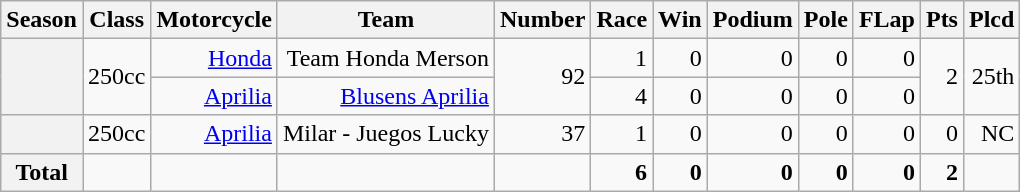<table class="wikitable">
<tr>
<th>Season</th>
<th>Class</th>
<th>Motorcycle</th>
<th>Team</th>
<th>Number</th>
<th>Race</th>
<th>Win</th>
<th>Podium</th>
<th>Pole</th>
<th>FLap</th>
<th>Pts</th>
<th>Plcd</th>
</tr>
<tr align="right">
<th rowspan=2></th>
<td rowspan=2>250cc</td>
<td><a href='#'>Honda</a></td>
<td>Team Honda Merson</td>
<td rowspan=2>92</td>
<td>1</td>
<td>0</td>
<td>0</td>
<td>0</td>
<td>0</td>
<td rowspan=2>2</td>
<td rowspan=2>25th</td>
</tr>
<tr align="right">
<td><a href='#'>Aprilia</a></td>
<td><a href='#'>Blusens Aprilia</a></td>
<td>4</td>
<td>0</td>
<td>0</td>
<td>0</td>
<td>0</td>
</tr>
<tr align="right">
<th></th>
<td>250cc</td>
<td><a href='#'>Aprilia</a></td>
<td>Milar - Juegos Lucky</td>
<td>37</td>
<td>1</td>
<td>0</td>
<td>0</td>
<td>0</td>
<td>0</td>
<td>0</td>
<td>NC</td>
</tr>
<tr align="right">
<th>Total</th>
<td></td>
<td></td>
<td></td>
<td></td>
<td><strong>6</strong></td>
<td><strong>0</strong></td>
<td><strong>0</strong></td>
<td><strong>0</strong></td>
<td><strong>0</strong></td>
<td><strong>2</strong></td>
<td></td>
</tr>
</table>
